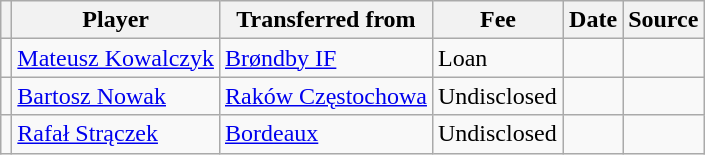<table class="wikitable plainrowheaders sortable">
<tr>
<th></th>
<th scope="col">Player</th>
<th>Transferred from</th>
<th style="width: 80px;">Fee</th>
<th scope="col">Date</th>
<th scope="col">Source</th>
</tr>
<tr>
<td align="center"></td>
<td> <a href='#'>Mateusz Kowalczyk</a></td>
<td> <a href='#'>Brøndby IF</a></td>
<td>Loan</td>
<td></td>
<td></td>
</tr>
<tr>
<td align="center"></td>
<td> <a href='#'>Bartosz Nowak</a></td>
<td> <a href='#'>Raków Częstochowa</a></td>
<td>Undisclosed</td>
<td></td>
<td></td>
</tr>
<tr>
<td align="center"></td>
<td> <a href='#'>Rafał Strączek</a></td>
<td> <a href='#'>Bordeaux</a></td>
<td>Undisclosed</td>
<td></td>
<td></td>
</tr>
</table>
